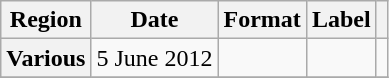<table class="wikitable plainrowheaders">
<tr>
<th scope="col">Region</th>
<th scope="col">Date</th>
<th scope="col">Format</th>
<th scope="col">Label</th>
<th scope="col"></th>
</tr>
<tr>
<th scope="row" rowspan="1">Various</th>
<td rowspan="1">5 June 2012</td>
<td></td>
<td rowspan="1"></td>
<td align="center"></td>
</tr>
<tr>
</tr>
</table>
